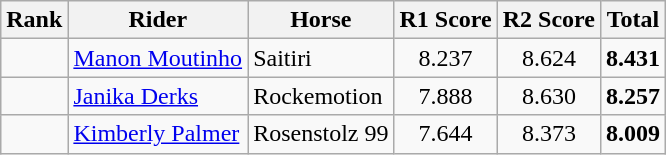<table class="wikitable sortable" style="text-align:center">
<tr>
<th>Rank</th>
<th>Rider</th>
<th>Horse</th>
<th>R1 Score</th>
<th>R2 Score</th>
<th>Total</th>
</tr>
<tr>
<td></td>
<td align="left"> <a href='#'>Manon Moutinho</a></td>
<td align="left">Saitiri</td>
<td>8.237</td>
<td>8.624</td>
<td><strong>8.431</strong></td>
</tr>
<tr>
<td></td>
<td align="left"> <a href='#'>Janika Derks</a></td>
<td align="left">Rockemotion</td>
<td>7.888</td>
<td>8.630</td>
<td><strong>8.257</strong></td>
</tr>
<tr>
<td></td>
<td align="left"> <a href='#'>Kimberly Palmer</a></td>
<td align="left">Rosenstolz 99</td>
<td>7.644</td>
<td>8.373</td>
<td><strong>8.009</strong></td>
</tr>
</table>
